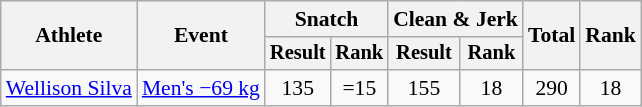<table class="wikitable" style="font-size:90%">
<tr>
<th rowspan="2">Athlete</th>
<th rowspan="2">Event</th>
<th colspan="2">Snatch</th>
<th colspan="2">Clean & Jerk</th>
<th rowspan="2">Total</th>
<th rowspan="2">Rank</th>
</tr>
<tr style="font-size:95%">
<th>Result</th>
<th>Rank</th>
<th>Result</th>
<th>Rank</th>
</tr>
<tr align=center>
<td align=left><a href='#'>Wellison Silva</a></td>
<td align=left><a href='#'>Men's −69 kg</a></td>
<td>135</td>
<td>=15</td>
<td>155</td>
<td>18</td>
<td>290</td>
<td>18</td>
</tr>
</table>
